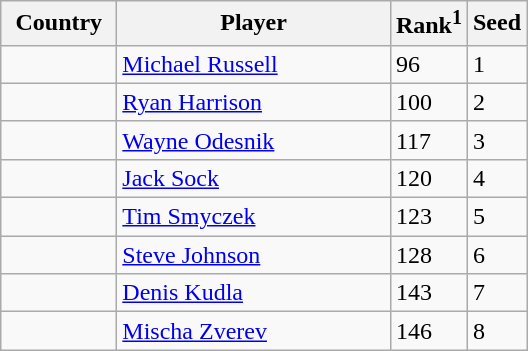<table class="sortable wikitable">
<tr>
<th width="70">Country</th>
<th width="175">Player</th>
<th>Rank<sup>1</sup></th>
<th>Seed</th>
</tr>
<tr>
<td></td>
<td><a href='#'>Michael Russell</a></td>
<td>96</td>
<td>1</td>
</tr>
<tr>
<td></td>
<td><a href='#'>Ryan Harrison</a></td>
<td>100</td>
<td>2</td>
</tr>
<tr>
<td></td>
<td><a href='#'>Wayne Odesnik</a></td>
<td>117</td>
<td>3</td>
</tr>
<tr>
<td></td>
<td><a href='#'>Jack Sock</a></td>
<td>120</td>
<td>4</td>
</tr>
<tr>
<td></td>
<td><a href='#'>Tim Smyczek</a></td>
<td>123</td>
<td>5</td>
</tr>
<tr>
<td></td>
<td><a href='#'>Steve Johnson</a></td>
<td>128</td>
<td>6</td>
</tr>
<tr>
<td></td>
<td><a href='#'>Denis Kudla</a></td>
<td>143</td>
<td>7</td>
</tr>
<tr>
<td></td>
<td><a href='#'>Mischa Zverev</a></td>
<td>146</td>
<td>8</td>
</tr>
</table>
